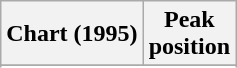<table class="wikitable sortable plainrowheaders" style="text-align:center">
<tr>
<th>Chart (1995)</th>
<th>Peak<br>position</th>
</tr>
<tr>
</tr>
<tr>
</tr>
<tr>
</tr>
<tr>
</tr>
</table>
